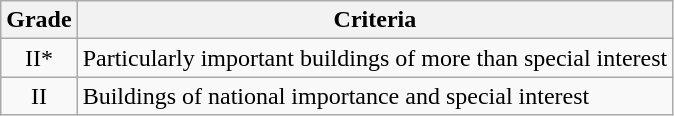<table class="wikitable">
<tr>
<th>Grade</th>
<th>Criteria</th>
</tr>
<tr>
<td align="center" >II*</td>
<td>Particularly important buildings of more than special interest</td>
</tr>
<tr>
<td align="center" >II</td>
<td>Buildings of national importance and special interest</td>
</tr>
</table>
